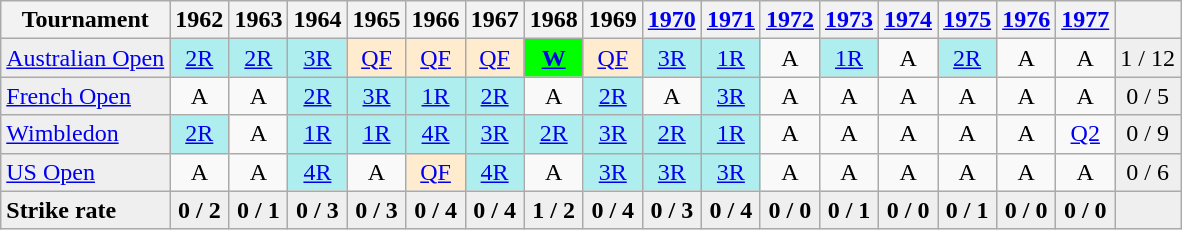<table class=wikitable style=text-align:center>
<tr>
<th>Tournament</th>
<th>1962</th>
<th>1963</th>
<th>1964</th>
<th>1965</th>
<th>1966</th>
<th>1967</th>
<th>1968</th>
<th>1969</th>
<th><a href='#'>1970</a></th>
<th><a href='#'>1971</a></th>
<th><a href='#'>1972</a></th>
<th><a href='#'>1973</a></th>
<th><a href='#'>1974</a></th>
<th><a href='#'>1975</a></th>
<th><a href='#'>1976</a></th>
<th><a href='#'>1977</a></th>
<th></th>
</tr>
<tr>
<td align=left bgcolor=#efefef><a href='#'>Australian Open</a></td>
<td bgcolor=afeeee><a href='#'>2R</a></td>
<td bgcolor=afeeee><a href='#'>2R</a></td>
<td bgcolor=afeeee><a href='#'>3R</a></td>
<td bgcolor=ffebcd><a href='#'>QF</a></td>
<td bgcolor=ffebcd><a href='#'>QF</a></td>
<td bgcolor=ffebcd><a href='#'>QF</a></td>
<td bgcolor=lime><a href='#'><strong>W</strong></a></td>
<td bgcolor=ffebcd><a href='#'>QF</a></td>
<td bgcolor=afeeee><a href='#'>3R</a></td>
<td bgcolor=afeeee><a href='#'>1R</a></td>
<td>A</td>
<td bgcolor=afeeee><a href='#'>1R</a></td>
<td>A</td>
<td bgcolor=afeeee><a href='#'>2R</a></td>
<td>A</td>
<td>A</td>
<td bgcolor=#efefef>1 / 12</td>
</tr>
<tr>
<td align=left bgcolor=#efefef><a href='#'>French Open</a></td>
<td>A</td>
<td>A</td>
<td bgcolor=afeeee><a href='#'>2R</a></td>
<td bgcolor=afeeee><a href='#'>3R</a></td>
<td bgcolor=afeeee><a href='#'>1R</a></td>
<td bgcolor=afeeee><a href='#'>2R</a></td>
<td>A</td>
<td bgcolor=afeeee><a href='#'>2R</a></td>
<td>A</td>
<td bgcolor=afeeee><a href='#'>3R</a></td>
<td>A</td>
<td>A</td>
<td>A</td>
<td>A</td>
<td>A</td>
<td>A</td>
<td bgcolor=#efefef>0 / 5</td>
</tr>
<tr>
<td align=left bgcolor=#efefef><a href='#'>Wimbledon</a></td>
<td bgcolor=afeeee><a href='#'>2R</a></td>
<td>A</td>
<td bgcolor=afeeee><a href='#'>1R</a></td>
<td bgcolor=afeeee><a href='#'>1R</a></td>
<td bgcolor=afeeee><a href='#'>4R</a></td>
<td bgcolor=afeeee><a href='#'>3R</a></td>
<td bgcolor=afeeee><a href='#'>2R</a></td>
<td bgcolor=afeeee><a href='#'>3R</a></td>
<td bgcolor=afeeee><a href='#'>2R</a></td>
<td bgcolor=afeeee><a href='#'>1R</a></td>
<td>A</td>
<td>A</td>
<td>A</td>
<td>A</td>
<td>A</td>
<td><a href='#'>Q2</a></td>
<td bgcolor=#efefef>0 / 9</td>
</tr>
<tr>
<td align=left bgcolor=#efefef><a href='#'>US Open</a></td>
<td>A</td>
<td>A</td>
<td bgcolor=afeeee><a href='#'>4R</a></td>
<td>A</td>
<td bgcolor=ffebcd><a href='#'>QF</a></td>
<td bgcolor=afeeee><a href='#'>4R</a></td>
<td>A</td>
<td bgcolor=afeeee><a href='#'>3R</a></td>
<td bgcolor=afeeee><a href='#'>3R</a></td>
<td bgcolor=afeeee><a href='#'>3R</a></td>
<td>A</td>
<td>A</td>
<td>A</td>
<td>A</td>
<td>A</td>
<td>A</td>
<td bgcolor=#efefef>0 / 6</td>
</tr>
<tr style="font-weight:bold; background:#efefef;">
<td style=text-align:left>Strike rate</td>
<td>0 / 2</td>
<td>0 / 1</td>
<td>0 / 3</td>
<td>0 / 3</td>
<td>0 / 4</td>
<td>0 / 4</td>
<td>1 / 2</td>
<td>0 / 4</td>
<td>0 / 3</td>
<td>0 / 4</td>
<td>0 / 0</td>
<td>0 / 1</td>
<td>0 / 0</td>
<td>0 / 1</td>
<td>0 / 0</td>
<td>0 / 0</td>
<td></td>
</tr>
</table>
